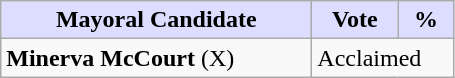<table class="wikitable">
<tr>
<th style="background:#ddf; width:200px;">Mayoral Candidate</th>
<th style="background:#ddf; width:50px;">Vote</th>
<th style="background:#ddf; width:30px;">%</th>
</tr>
<tr>
<td><strong>Minerva McCourt</strong> (X)</td>
<td colspan="2">Acclaimed</td>
</tr>
</table>
